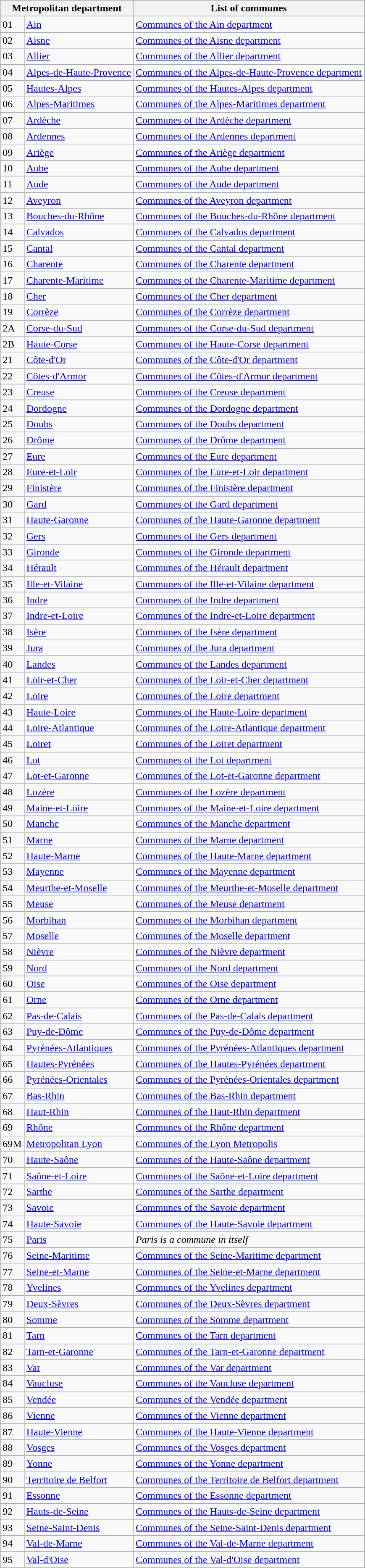<table class="wikitable">
<tr>
<th colspan=2>Metropolitan department</th>
<th>List of communes</th>
</tr>
<tr>
<td>01</td>
<td><a href='#'>Ain</a></td>
<td><a href='#'>Communes of the Ain department</a></td>
</tr>
<tr>
<td>02</td>
<td><a href='#'>Aisne</a></td>
<td><a href='#'>Communes of the Aisne department</a></td>
</tr>
<tr>
<td>03</td>
<td><a href='#'>Allier</a></td>
<td><a href='#'>Communes of the Allier department</a></td>
</tr>
<tr>
<td>04</td>
<td><a href='#'>Alpes-de-Haute-Provence</a></td>
<td><a href='#'>Communes of the Alpes-de-Haute-Provence department</a></td>
</tr>
<tr>
<td>05</td>
<td><a href='#'>Hautes-Alpes</a></td>
<td><a href='#'>Communes of the Hautes-Alpes department</a></td>
</tr>
<tr>
<td>06</td>
<td><a href='#'>Alpes-Maritimes</a></td>
<td><a href='#'>Communes of the Alpes-Maritimes department</a></td>
</tr>
<tr>
<td>07</td>
<td><a href='#'>Ardèche</a></td>
<td><a href='#'>Communes of the Ardèche department</a></td>
</tr>
<tr>
<td>08</td>
<td><a href='#'>Ardennes</a></td>
<td><a href='#'>Communes of the Ardennes department</a></td>
</tr>
<tr>
<td>09</td>
<td><a href='#'>Ariège</a></td>
<td><a href='#'>Communes of the Ariège department</a></td>
</tr>
<tr>
<td>10</td>
<td><a href='#'>Aube</a></td>
<td><a href='#'>Communes of the Aube department</a></td>
</tr>
<tr>
<td>11</td>
<td><a href='#'>Aude</a></td>
<td><a href='#'>Communes of the Aude department</a></td>
</tr>
<tr>
<td>12</td>
<td><a href='#'>Aveyron</a></td>
<td><a href='#'>Communes of the Aveyron department</a></td>
</tr>
<tr>
<td>13</td>
<td><a href='#'>Bouches-du-Rhône</a></td>
<td><a href='#'>Communes of the Bouches-du-Rhône department</a></td>
</tr>
<tr>
<td>14</td>
<td><a href='#'>Calvados</a></td>
<td><a href='#'>Communes of the Calvados department</a></td>
</tr>
<tr>
<td>15</td>
<td><a href='#'>Cantal</a></td>
<td><a href='#'>Communes of the Cantal department</a></td>
</tr>
<tr>
<td>16</td>
<td><a href='#'>Charente</a></td>
<td><a href='#'>Communes of the Charente department</a></td>
</tr>
<tr>
<td>17</td>
<td><a href='#'>Charente-Maritime</a></td>
<td><a href='#'>Communes of the Charente-Maritime department</a></td>
</tr>
<tr>
<td>18</td>
<td><a href='#'>Cher</a></td>
<td><a href='#'>Communes of the Cher department</a></td>
</tr>
<tr>
<td>19</td>
<td><a href='#'>Corrèze</a></td>
<td><a href='#'>Communes of the Corrèze department</a></td>
</tr>
<tr>
<td>2A</td>
<td><a href='#'>Corse-du-Sud</a></td>
<td><a href='#'>Communes of the Corse-du-Sud department</a></td>
</tr>
<tr>
<td>2B</td>
<td><a href='#'>Haute-Corse</a></td>
<td><a href='#'>Communes of the Haute-Corse department</a></td>
</tr>
<tr>
<td>21</td>
<td><a href='#'>Côte-d'Or</a></td>
<td><a href='#'>Communes of the Côte-d'Or department</a></td>
</tr>
<tr>
<td>22</td>
<td><a href='#'>Côtes-d'Armor</a></td>
<td><a href='#'>Communes of the Côtes-d'Armor department</a></td>
</tr>
<tr>
<td>23</td>
<td><a href='#'>Creuse</a></td>
<td><a href='#'>Communes of the Creuse department</a></td>
</tr>
<tr>
<td>24</td>
<td><a href='#'>Dordogne</a></td>
<td><a href='#'>Communes of the Dordogne department</a></td>
</tr>
<tr>
<td>25</td>
<td><a href='#'>Doubs</a></td>
<td><a href='#'>Communes of the Doubs department</a></td>
</tr>
<tr>
<td>26</td>
<td><a href='#'>Drôme</a></td>
<td><a href='#'>Communes of the Drôme department</a></td>
</tr>
<tr>
<td>27</td>
<td><a href='#'>Eure</a></td>
<td><a href='#'>Communes of the Eure department</a></td>
</tr>
<tr>
<td>28</td>
<td><a href='#'>Eure-et-Loir</a></td>
<td><a href='#'>Communes of the Eure-et-Loir department</a></td>
</tr>
<tr>
<td>29</td>
<td><a href='#'>Finistère</a></td>
<td><a href='#'>Communes of the Finistère department</a></td>
</tr>
<tr>
<td>30</td>
<td><a href='#'>Gard</a></td>
<td><a href='#'>Communes of the Gard department</a></td>
</tr>
<tr>
<td>31</td>
<td><a href='#'>Haute-Garonne</a></td>
<td><a href='#'>Communes of the Haute-Garonne department</a></td>
</tr>
<tr>
<td>32</td>
<td><a href='#'>Gers</a></td>
<td><a href='#'>Communes of the Gers department</a></td>
</tr>
<tr>
<td>33</td>
<td><a href='#'>Gironde</a></td>
<td><a href='#'>Communes of the Gironde department</a></td>
</tr>
<tr>
<td>34</td>
<td><a href='#'>Hérault</a></td>
<td><a href='#'>Communes of the Hérault department</a></td>
</tr>
<tr>
<td>35</td>
<td><a href='#'>Ille-et-Vilaine</a></td>
<td><a href='#'>Communes of the Ille-et-Vilaine department</a></td>
</tr>
<tr>
<td>36</td>
<td><a href='#'>Indre</a></td>
<td><a href='#'>Communes of the Indre department</a></td>
</tr>
<tr>
<td>37</td>
<td><a href='#'>Indre-et-Loire</a></td>
<td><a href='#'>Communes of the Indre-et-Loire department</a></td>
</tr>
<tr>
<td>38</td>
<td><a href='#'>Isère</a></td>
<td><a href='#'>Communes of the Isère department</a></td>
</tr>
<tr>
<td>39</td>
<td><a href='#'>Jura</a></td>
<td><a href='#'>Communes of the Jura department</a></td>
</tr>
<tr>
<td>40</td>
<td><a href='#'>Landes</a></td>
<td><a href='#'>Communes of the Landes department</a></td>
</tr>
<tr>
<td>41</td>
<td><a href='#'>Loir-et-Cher</a></td>
<td><a href='#'>Communes of the Loir-et-Cher department</a></td>
</tr>
<tr>
<td>42</td>
<td><a href='#'>Loire</a></td>
<td><a href='#'>Communes of the Loire department</a></td>
</tr>
<tr>
<td>43</td>
<td><a href='#'>Haute-Loire</a></td>
<td><a href='#'>Communes of the Haute-Loire department</a></td>
</tr>
<tr>
<td>44</td>
<td><a href='#'>Loire-Atlantique</a></td>
<td><a href='#'>Communes of the Loire-Atlantique department</a></td>
</tr>
<tr>
<td>45</td>
<td><a href='#'>Loiret</a></td>
<td><a href='#'>Communes of the Loiret department</a></td>
</tr>
<tr>
<td>46</td>
<td><a href='#'>Lot</a></td>
<td><a href='#'>Communes of the Lot department</a></td>
</tr>
<tr>
<td>47</td>
<td><a href='#'>Lot-et-Garonne</a></td>
<td><a href='#'>Communes of the Lot-et-Garonne department</a></td>
</tr>
<tr>
<td>48</td>
<td><a href='#'>Lozère</a></td>
<td><a href='#'>Communes of the Lozère department</a></td>
</tr>
<tr>
<td>49</td>
<td><a href='#'>Maine-et-Loire</a></td>
<td><a href='#'>Communes of the Maine-et-Loire department</a></td>
</tr>
<tr>
<td>50</td>
<td><a href='#'>Manche</a></td>
<td><a href='#'>Communes of the Manche department</a></td>
</tr>
<tr>
<td>51</td>
<td><a href='#'>Marne</a></td>
<td><a href='#'>Communes of the Marne department</a></td>
</tr>
<tr>
<td>52</td>
<td><a href='#'>Haute-Marne</a></td>
<td><a href='#'>Communes of the Haute-Marne department</a></td>
</tr>
<tr>
<td>53</td>
<td><a href='#'>Mayenne</a></td>
<td><a href='#'>Communes of the Mayenne department</a></td>
</tr>
<tr>
<td>54</td>
<td><a href='#'>Meurthe-et-Moselle</a></td>
<td><a href='#'>Communes of the Meurthe-et-Moselle department</a></td>
</tr>
<tr>
<td>55</td>
<td><a href='#'>Meuse</a></td>
<td><a href='#'>Communes of the Meuse department</a></td>
</tr>
<tr>
<td>56</td>
<td><a href='#'>Morbihan</a></td>
<td><a href='#'>Communes of the Morbihan department</a></td>
</tr>
<tr>
<td>57</td>
<td><a href='#'>Moselle</a></td>
<td><a href='#'>Communes of the Moselle department</a></td>
</tr>
<tr>
<td>58</td>
<td><a href='#'>Nièvre</a></td>
<td><a href='#'>Communes of the Nièvre department</a></td>
</tr>
<tr>
<td>59</td>
<td><a href='#'>Nord</a></td>
<td><a href='#'>Communes of the Nord department</a></td>
</tr>
<tr>
<td>60</td>
<td><a href='#'>Oise</a></td>
<td><a href='#'>Communes of the Oise department</a></td>
</tr>
<tr>
<td>61</td>
<td><a href='#'>Orne</a></td>
<td><a href='#'>Communes of the Orne department</a></td>
</tr>
<tr>
<td>62</td>
<td><a href='#'>Pas-de-Calais</a></td>
<td><a href='#'>Communes of the Pas-de-Calais department</a></td>
</tr>
<tr>
<td>63</td>
<td><a href='#'>Puy-de-Dôme</a></td>
<td><a href='#'>Communes of the Puy-de-Dôme department</a></td>
</tr>
<tr>
<td>64</td>
<td><a href='#'>Pyrénées-Atlantiques</a></td>
<td><a href='#'>Communes of the Pyrénées-Atlantiques department</a></td>
</tr>
<tr>
<td>65</td>
<td><a href='#'>Hautes-Pyrénées</a></td>
<td><a href='#'>Communes of the Hautes-Pyrénées department</a></td>
</tr>
<tr>
<td>66</td>
<td><a href='#'>Pyrénées-Orientales</a></td>
<td><a href='#'>Communes of the Pyrénées-Orientales department</a></td>
</tr>
<tr>
<td>67</td>
<td><a href='#'>Bas-Rhin</a></td>
<td><a href='#'>Communes of the Bas-Rhin department</a></td>
</tr>
<tr>
<td>68</td>
<td><a href='#'>Haut-Rhin</a></td>
<td><a href='#'>Communes of the Haut-Rhin department</a></td>
</tr>
<tr>
<td>69</td>
<td><a href='#'>Rhône</a></td>
<td><a href='#'>Communes of the Rhône department</a></td>
</tr>
<tr>
<td>69M</td>
<td><a href='#'>Metropolitan Lyon</a></td>
<td><a href='#'>Communes of the Lyon Metropolis</a></td>
</tr>
<tr>
<td>70</td>
<td><a href='#'>Haute-Saône</a></td>
<td><a href='#'>Communes of the Haute-Saône department</a></td>
</tr>
<tr>
<td>71</td>
<td><a href='#'>Saône-et-Loire</a></td>
<td><a href='#'>Communes of the Saône-et-Loire department</a></td>
</tr>
<tr>
<td>72</td>
<td><a href='#'>Sarthe</a></td>
<td><a href='#'>Communes of the Sarthe department</a></td>
</tr>
<tr>
<td>73</td>
<td><a href='#'>Savoie</a></td>
<td><a href='#'>Communes of the Savoie department</a></td>
</tr>
<tr>
<td>74</td>
<td><a href='#'>Haute-Savoie</a></td>
<td><a href='#'>Communes of the Haute-Savoie department</a></td>
</tr>
<tr>
<td>75</td>
<td><a href='#'>Paris</a></td>
<td><em>Paris is a commune in itself</em></td>
</tr>
<tr>
<td>76</td>
<td><a href='#'>Seine-Maritime</a></td>
<td><a href='#'>Communes of the Seine-Maritime department</a></td>
</tr>
<tr>
<td>77</td>
<td><a href='#'>Seine-et-Marne</a></td>
<td><a href='#'>Communes of the Seine-et-Marne department</a></td>
</tr>
<tr>
<td>78</td>
<td><a href='#'>Yvelines</a></td>
<td><a href='#'>Communes of the Yvelines department</a></td>
</tr>
<tr>
<td>79</td>
<td><a href='#'>Deux-Sèvres</a></td>
<td><a href='#'>Communes of the Deux-Sèvres department</a></td>
</tr>
<tr>
<td>80</td>
<td><a href='#'>Somme</a></td>
<td><a href='#'>Communes of the Somme department</a></td>
</tr>
<tr>
<td>81</td>
<td><a href='#'>Tarn</a></td>
<td><a href='#'>Communes of the Tarn department</a></td>
</tr>
<tr>
<td>82</td>
<td><a href='#'>Tarn-et-Garonne</a></td>
<td><a href='#'>Communes of the Tarn-et-Garonne department</a></td>
</tr>
<tr>
<td>83</td>
<td><a href='#'>Var</a></td>
<td><a href='#'>Communes of the Var department</a></td>
</tr>
<tr>
<td>84</td>
<td><a href='#'>Vaucluse</a></td>
<td><a href='#'>Communes of the Vaucluse department</a></td>
</tr>
<tr>
<td>85</td>
<td><a href='#'>Vendée</a></td>
<td><a href='#'>Communes of the Vendée department</a></td>
</tr>
<tr>
<td>86</td>
<td><a href='#'>Vienne</a></td>
<td><a href='#'>Communes of the Vienne department</a></td>
</tr>
<tr>
<td>87</td>
<td><a href='#'>Haute-Vienne</a></td>
<td><a href='#'>Communes of the Haute-Vienne department</a></td>
</tr>
<tr>
<td>88</td>
<td><a href='#'>Vosges</a></td>
<td><a href='#'>Communes of the Vosges department</a></td>
</tr>
<tr>
<td>89</td>
<td><a href='#'>Yonne</a></td>
<td><a href='#'>Communes of the Yonne department</a></td>
</tr>
<tr>
<td>90</td>
<td><a href='#'>Territoire de Belfort</a></td>
<td><a href='#'>Communes of the Territoire de Belfort department</a></td>
</tr>
<tr>
<td>91</td>
<td><a href='#'>Essonne</a></td>
<td><a href='#'>Communes of the Essonne department</a></td>
</tr>
<tr>
<td>92</td>
<td><a href='#'>Hauts-de-Seine</a></td>
<td><a href='#'>Communes of the Hauts-de-Seine department</a></td>
</tr>
<tr>
<td>93</td>
<td><a href='#'>Seine-Saint-Denis</a></td>
<td><a href='#'>Communes of the Seine-Saint-Denis department</a></td>
</tr>
<tr>
<td>94</td>
<td><a href='#'>Val-de-Marne</a></td>
<td><a href='#'>Communes of the Val-de-Marne department</a></td>
</tr>
<tr>
<td>95</td>
<td><a href='#'>Val-d'Oise</a></td>
<td><a href='#'>Communes of the Val-d'Oise department</a></td>
</tr>
</table>
